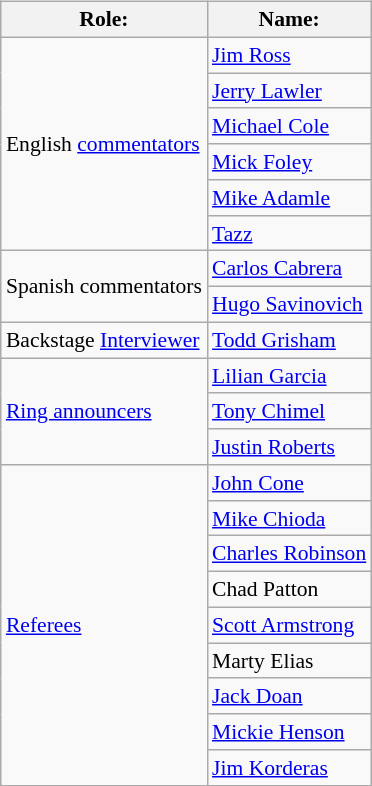<table class=wikitable style="font-size:90%; margin: 0.5em 0 0.5em 1em; float: right; clear: right;">
<tr>
<th>Role:</th>
<th>Name:</th>
</tr>
<tr>
<td rowspan=6>English <a href='#'>commentators</a></td>
<td><a href='#'>Jim Ross</a> </td>
</tr>
<tr>
<td><a href='#'>Jerry Lawler</a> </td>
</tr>
<tr>
<td><a href='#'>Michael Cole</a> </td>
</tr>
<tr>
<td><a href='#'>Mick Foley</a> </td>
</tr>
<tr>
<td><a href='#'>Mike Adamle</a> </td>
</tr>
<tr>
<td><a href='#'>Tazz</a> </td>
</tr>
<tr>
<td rowspan=2>Spanish commentators</td>
<td><a href='#'>Carlos Cabrera</a></td>
</tr>
<tr>
<td><a href='#'>Hugo Savinovich</a></td>
</tr>
<tr>
<td>Backstage <a href='#'>Interviewer</a></td>
<td><a href='#'>Todd Grisham</a></td>
</tr>
<tr>
<td rowspan=3><a href='#'>Ring announcers</a></td>
<td><a href='#'>Lilian Garcia</a> </td>
</tr>
<tr>
<td><a href='#'>Tony Chimel</a> </td>
</tr>
<tr>
<td><a href='#'>Justin Roberts</a> </td>
</tr>
<tr>
<td rowspan=9><a href='#'>Referees</a></td>
<td><a href='#'>John Cone</a></td>
</tr>
<tr>
<td><a href='#'>Mike Chioda</a></td>
</tr>
<tr>
<td><a href='#'>Charles Robinson</a></td>
</tr>
<tr>
<td>Chad Patton</td>
</tr>
<tr>
<td><a href='#'>Scott Armstrong</a></td>
</tr>
<tr>
<td>Marty Elias</td>
</tr>
<tr>
<td><a href='#'>Jack Doan</a></td>
</tr>
<tr>
<td><a href='#'>Mickie Henson</a></td>
</tr>
<tr>
<td><a href='#'>Jim Korderas</a></td>
</tr>
</table>
